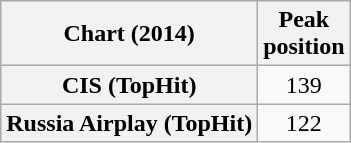<table class="wikitable sortable plainrowheaders" style="text-align:center">
<tr>
<th scope="col">Chart (2014)</th>
<th scope="col">Peak<br>position</th>
</tr>
<tr>
<th scope="row">CIS (TopHit)</th>
<td>139</td>
</tr>
<tr>
<th scope="row">Russia Airplay (TopHit)</th>
<td>122</td>
</tr>
</table>
